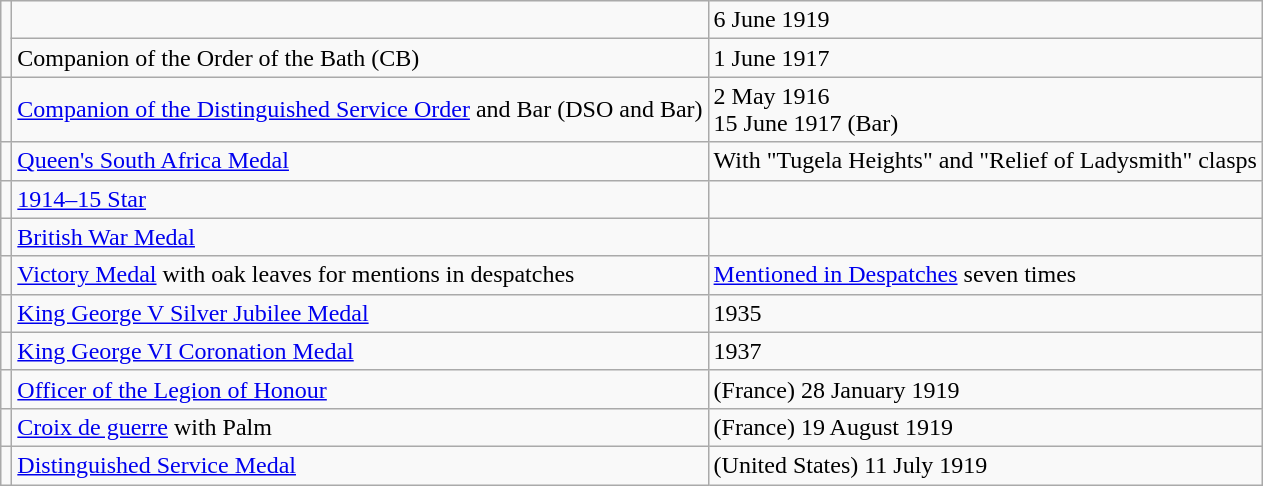<table class="wikitable">
<tr>
<td rowspan=2></td>
<td></td>
<td>6 June 1919</td>
</tr>
<tr>
<td>Companion of the Order of the Bath (CB)</td>
<td>1 June 1917</td>
</tr>
<tr>
<td></td>
<td><a href='#'>Companion of the Distinguished Service Order</a> and Bar (DSO and Bar)</td>
<td>2 May 1916<br>15 June 1917 (Bar)</td>
</tr>
<tr>
<td></td>
<td><a href='#'>Queen's South Africa Medal</a></td>
<td>With "Tugela Heights" and "Relief of Ladysmith"  clasps</td>
</tr>
<tr>
<td></td>
<td><a href='#'>1914–15 Star</a></td>
<td></td>
</tr>
<tr>
<td></td>
<td><a href='#'>British War Medal</a></td>
<td></td>
</tr>
<tr>
<td></td>
<td><a href='#'>Victory Medal</a> with oak leaves for mentions in despatches</td>
<td><a href='#'>Mentioned in Despatches</a> seven times</td>
</tr>
<tr>
<td></td>
<td><a href='#'>King George V Silver Jubilee Medal</a></td>
<td>1935</td>
</tr>
<tr>
<td></td>
<td><a href='#'>King George VI Coronation Medal</a></td>
<td>1937</td>
</tr>
<tr>
<td></td>
<td><a href='#'>Officer of the Legion of Honour</a></td>
<td>(France) 28 January 1919</td>
</tr>
<tr>
<td></td>
<td><a href='#'>Croix de guerre</a> with Palm</td>
<td>(France) 19 August 1919</td>
</tr>
<tr>
<td></td>
<td><a href='#'>Distinguished Service Medal</a></td>
<td>(United States) 11 July 1919</td>
</tr>
</table>
